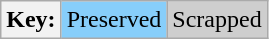<table class="wikitable">
<tr>
<th>Key:</th>
<td bgcolor=#87cefa>Preserved</td>
<td bgcolor=#cecece>Scrapped</td>
</tr>
</table>
